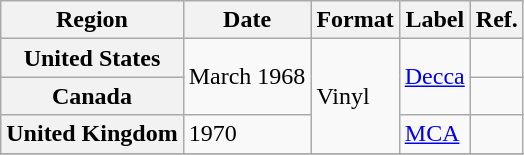<table class="wikitable plainrowheaders">
<tr>
<th scope="col">Region</th>
<th scope="col">Date</th>
<th scope="col">Format</th>
<th scope="col">Label</th>
<th scope="col">Ref.</th>
</tr>
<tr>
<th scope="row">United States</th>
<td rowspan="2">March 1968</td>
<td rowspan="3">Vinyl</td>
<td rowspan="2"><a href='#'>Decca</a></td>
<td></td>
</tr>
<tr>
<th scope="row">Canada</th>
<td></td>
</tr>
<tr>
<th scope="row">United Kingdom</th>
<td>1970</td>
<td><a href='#'>MCA</a></td>
<td></td>
</tr>
<tr>
</tr>
</table>
